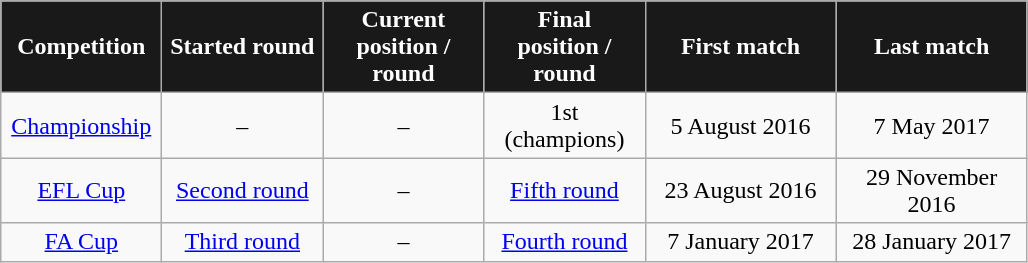<table class="wikitable"  style="text-align:center; font-size:100%; ">
<tr>
<th style="background:#191919; color:white; width:100px;">Competition</th>
<th style="background:#191919; color:white; width:100px;">Started round</th>
<th style="background:#191919; color:white; width:100px;">Current<br>position / round</th>
<th style="background:#191919; color:white; width:100px;">Final<br>position / round</th>
<th style="background:#191919; color:white; width:120px;">First match</th>
<th style="background:#191919; color:white; width:120px;">Last match</th>
</tr>
<tr>
<td><a href='#'>Championship</a></td>
<td>–</td>
<td>–</td>
<td>1st<br>(champions)</td>
<td>5 August 2016</td>
<td>7 May 2017</td>
</tr>
<tr>
<td><a href='#'>EFL Cup</a></td>
<td><a href='#'>Second round</a></td>
<td>–</td>
<td><a href='#'>Fifth round</a></td>
<td>23 August 2016</td>
<td>29 November 2016</td>
</tr>
<tr>
<td><a href='#'>FA Cup</a></td>
<td><a href='#'>Third round</a></td>
<td>–</td>
<td><a href='#'>Fourth round</a></td>
<td>7 January 2017</td>
<td>28 January 2017</td>
</tr>
</table>
